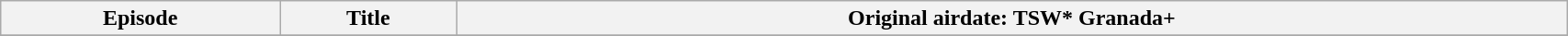<table class="wikitable plainrowheaders" width="90%">
<tr>
<th>Episode</th>
<th>Title</th>
<th>Original airdate: TSW* Granada+</th>
</tr>
<tr>
</tr>
</table>
